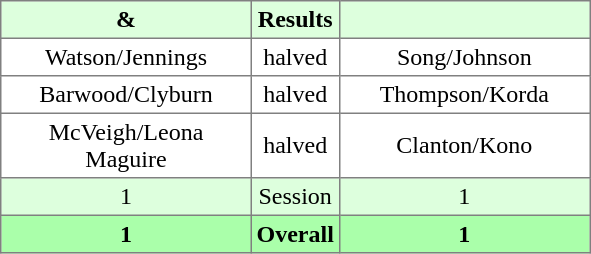<table border="1" cellpadding="3" style="border-collapse:collapse; text-align:center;">
<tr style="background:#ddffdd;">
<th width=160> & </th>
<th>Results</th>
<th width=160></th>
</tr>
<tr>
<td>Watson/Jennings</td>
<td>halved</td>
<td>Song/Johnson</td>
</tr>
<tr>
<td>Barwood/Clyburn</td>
<td>halved</td>
<td>Thompson/Korda</td>
</tr>
<tr>
<td>McVeigh/Leona Maguire</td>
<td>halved</td>
<td>Clanton/Kono</td>
</tr>
<tr style="background:#ddffdd;">
<td>1</td>
<td>Session</td>
<td>1</td>
</tr>
<tr style="background:#aaffaa;">
<th>1</th>
<th>Overall</th>
<th>1</th>
</tr>
</table>
